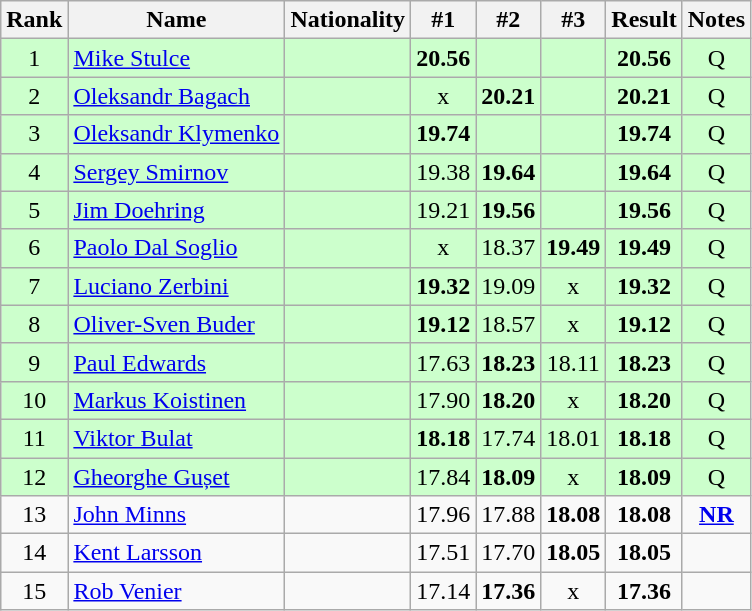<table class="wikitable sortable" style="text-align:center">
<tr>
<th>Rank</th>
<th>Name</th>
<th>Nationality</th>
<th>#1</th>
<th>#2</th>
<th>#3</th>
<th>Result</th>
<th>Notes</th>
</tr>
<tr bgcolor=ccffcc>
<td>1</td>
<td align="left"><a href='#'>Mike Stulce</a></td>
<td align=left></td>
<td><strong>20.56</strong></td>
<td></td>
<td></td>
<td><strong>20.56</strong></td>
<td>Q</td>
</tr>
<tr bgcolor=ccffcc>
<td>2</td>
<td align="left"><a href='#'>Oleksandr Bagach</a></td>
<td align=left></td>
<td>x</td>
<td><strong>20.21</strong></td>
<td></td>
<td><strong>20.21</strong></td>
<td>Q</td>
</tr>
<tr bgcolor=ccffcc>
<td>3</td>
<td align="left"><a href='#'>Oleksandr Klymenko</a></td>
<td align=left></td>
<td><strong>19.74</strong></td>
<td></td>
<td></td>
<td><strong>19.74</strong></td>
<td>Q</td>
</tr>
<tr bgcolor=ccffcc>
<td>4</td>
<td align="left"><a href='#'>Sergey Smirnov</a></td>
<td align=left></td>
<td>19.38</td>
<td><strong>19.64</strong></td>
<td></td>
<td><strong>19.64</strong></td>
<td>Q</td>
</tr>
<tr bgcolor=ccffcc>
<td>5</td>
<td align="left"><a href='#'>Jim Doehring</a></td>
<td align=left></td>
<td>19.21</td>
<td><strong>19.56</strong></td>
<td></td>
<td><strong>19.56</strong></td>
<td>Q</td>
</tr>
<tr bgcolor=ccffcc>
<td>6</td>
<td align="left"><a href='#'>Paolo Dal Soglio</a></td>
<td align=left></td>
<td>x</td>
<td>18.37</td>
<td><strong>19.49</strong></td>
<td><strong>19.49</strong></td>
<td>Q</td>
</tr>
<tr bgcolor=ccffcc>
<td>7</td>
<td align="left"><a href='#'>Luciano Zerbini</a></td>
<td align=left></td>
<td><strong>19.32</strong></td>
<td>19.09</td>
<td>x</td>
<td><strong>19.32</strong></td>
<td>Q</td>
</tr>
<tr bgcolor=ccffcc>
<td>8</td>
<td align="left"><a href='#'>Oliver-Sven Buder</a></td>
<td align=left></td>
<td><strong>19.12</strong></td>
<td>18.57</td>
<td>x</td>
<td><strong>19.12</strong></td>
<td>Q</td>
</tr>
<tr bgcolor=ccffcc>
<td>9</td>
<td align="left"><a href='#'>Paul Edwards</a></td>
<td align=left></td>
<td>17.63</td>
<td><strong>18.23</strong></td>
<td>18.11</td>
<td><strong>18.23</strong></td>
<td>Q</td>
</tr>
<tr bgcolor=ccffcc>
<td>10</td>
<td align="left"><a href='#'>Markus Koistinen</a></td>
<td align=left></td>
<td>17.90</td>
<td><strong>18.20</strong></td>
<td>x</td>
<td><strong>18.20</strong></td>
<td>Q</td>
</tr>
<tr bgcolor=ccffcc>
<td>11</td>
<td align="left"><a href='#'>Viktor Bulat</a></td>
<td align=left></td>
<td><strong>18.18</strong></td>
<td>17.74</td>
<td>18.01</td>
<td><strong>18.18</strong></td>
<td>Q</td>
</tr>
<tr bgcolor=ccffcc>
<td>12</td>
<td align="left"><a href='#'>Gheorghe Gușet</a></td>
<td align=left></td>
<td>17.84</td>
<td><strong>18.09</strong></td>
<td>x</td>
<td><strong>18.09</strong></td>
<td>Q</td>
</tr>
<tr>
<td>13</td>
<td align="left"><a href='#'>John Minns</a></td>
<td align=left></td>
<td>17.96</td>
<td>17.88</td>
<td><strong>18.08</strong></td>
<td><strong>18.08</strong></td>
<td><strong><a href='#'>NR</a></strong></td>
</tr>
<tr>
<td>14</td>
<td align="left"><a href='#'>Kent Larsson</a></td>
<td align=left></td>
<td>17.51</td>
<td>17.70</td>
<td><strong>18.05</strong></td>
<td><strong>18.05</strong></td>
<td></td>
</tr>
<tr>
<td>15</td>
<td align="left"><a href='#'>Rob Venier</a></td>
<td align=left></td>
<td>17.14</td>
<td><strong>17.36</strong></td>
<td>x</td>
<td><strong>17.36</strong></td>
<td></td>
</tr>
</table>
